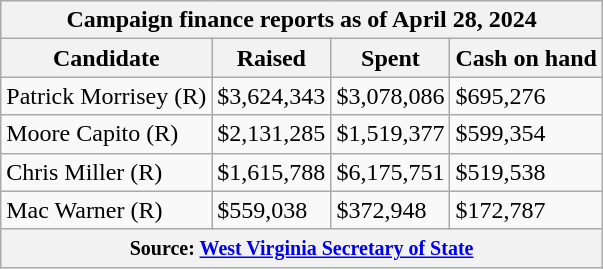<table class="wikitable sortable">
<tr>
<th colspan=4>Campaign finance reports as of April 28, 2024</th>
</tr>
<tr style="text-align:center;">
<th>Candidate</th>
<th>Raised</th>
<th>Spent</th>
<th>Cash on hand</th>
</tr>
<tr>
<td>Patrick Morrisey (R)</td>
<td>$3,624,343</td>
<td>$3,078,086</td>
<td>$695,276</td>
</tr>
<tr>
<td>Moore Capito (R)</td>
<td>$2,131,285</td>
<td>$1,519,377</td>
<td>$599,354</td>
</tr>
<tr>
<td>Chris Miller (R)</td>
<td>$1,615,788</td>
<td>$6,175,751</td>
<td>$519,538</td>
</tr>
<tr>
<td>Mac Warner (R)</td>
<td>$559,038</td>
<td>$372,948</td>
<td>$172,787</td>
</tr>
<tr>
<th colspan="4"><small>Source: <a href='#'>West Virginia Secretary of State</a></small></th>
</tr>
</table>
